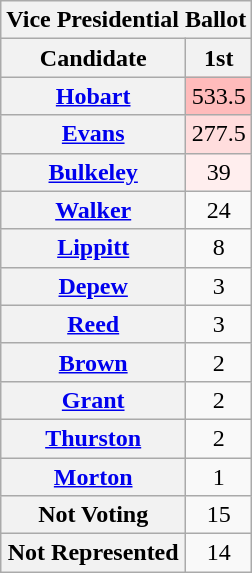<table class="wikitable sortable" style="text-align:center">
<tr>
<th colspan="2"><strong>Vice Presidential Ballot</strong></th>
</tr>
<tr>
<th>Candidate</th>
<th>1st</th>
</tr>
<tr>
<th><a href='#'>Hobart</a></th>
<td style="background:#fbb;">533.5</td>
</tr>
<tr>
<th><a href='#'>Evans</a></th>
<td style="background:#fdd;">277.5</td>
</tr>
<tr>
<th><a href='#'>Bulkeley</a></th>
<td style="background:#fee;">39</td>
</tr>
<tr>
<th><a href='#'>Walker</a></th>
<td>24</td>
</tr>
<tr>
<th><a href='#'>Lippitt</a></th>
<td>8</td>
</tr>
<tr>
<th><a href='#'>Depew</a></th>
<td>3</td>
</tr>
<tr>
<th><a href='#'>Reed</a></th>
<td>3</td>
</tr>
<tr>
<th><a href='#'>Brown</a></th>
<td>2</td>
</tr>
<tr>
<th><a href='#'>Grant</a></th>
<td>2</td>
</tr>
<tr>
<th><a href='#'>Thurston</a></th>
<td>2</td>
</tr>
<tr>
<th><a href='#'>Morton</a></th>
<td>1</td>
</tr>
<tr>
<th>Not Voting</th>
<td>15</td>
</tr>
<tr>
<th>Not Represented</th>
<td>14</td>
</tr>
</table>
